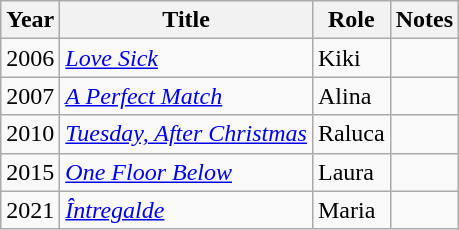<table class="wikitable sortable">
<tr>
<th>Year</th>
<th>Title</th>
<th>Role</th>
<th class="unsortable">Notes</th>
</tr>
<tr>
<td>2006</td>
<td><em><a href='#'>Love Sick</a></em></td>
<td>Kiki</td>
<td></td>
</tr>
<tr>
<td>2007</td>
<td><em><a href='#'>A Perfect Match</a></em></td>
<td>Alina</td>
<td></td>
</tr>
<tr>
<td>2010</td>
<td><em><a href='#'>Tuesday, After Christmas</a></em></td>
<td>Raluca</td>
<td></td>
</tr>
<tr>
<td>2015</td>
<td><em><a href='#'>One Floor Below</a></em></td>
<td>Laura</td>
<td></td>
</tr>
<tr>
<td>2021</td>
<td><em><a href='#'>Întregalde</a></em></td>
<td>Maria</td>
<td></td>
</tr>
</table>
